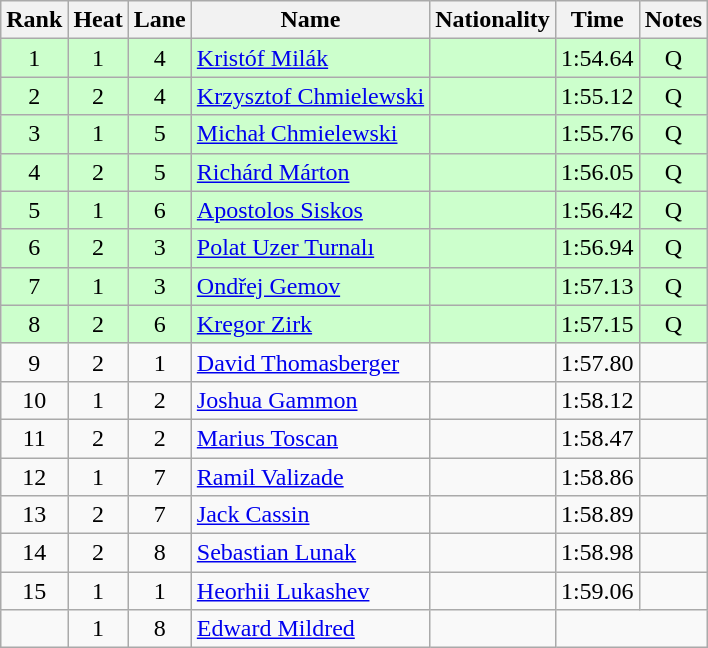<table class="wikitable sortable" style="text-align:center">
<tr>
<th>Rank</th>
<th>Heat</th>
<th>Lane</th>
<th>Name</th>
<th>Nationality</th>
<th>Time</th>
<th>Notes</th>
</tr>
<tr bgcolor=ccffcc>
<td>1</td>
<td>1</td>
<td>4</td>
<td align=left><a href='#'>Kristóf Milák</a></td>
<td align=left></td>
<td>1:54.64</td>
<td>Q</td>
</tr>
<tr bgcolor=ccffcc>
<td>2</td>
<td>2</td>
<td>4</td>
<td align=left><a href='#'>Krzysztof Chmielewski</a></td>
<td align=left></td>
<td>1:55.12</td>
<td>Q</td>
</tr>
<tr bgcolor=ccffcc>
<td>3</td>
<td>1</td>
<td>5</td>
<td align=left><a href='#'>Michał Chmielewski</a></td>
<td align=left></td>
<td>1:55.76</td>
<td>Q</td>
</tr>
<tr bgcolor=ccffcc>
<td>4</td>
<td>2</td>
<td>5</td>
<td align=left><a href='#'>Richárd Márton</a></td>
<td align=left></td>
<td>1:56.05</td>
<td>Q</td>
</tr>
<tr bgcolor=ccffcc>
<td>5</td>
<td>1</td>
<td>6</td>
<td align=left><a href='#'>Apostolos Siskos</a></td>
<td align=left></td>
<td>1:56.42</td>
<td>Q</td>
</tr>
<tr bgcolor=ccffcc>
<td>6</td>
<td>2</td>
<td>3</td>
<td align=left><a href='#'>Polat Uzer Turnalı</a></td>
<td align=left></td>
<td>1:56.94</td>
<td>Q</td>
</tr>
<tr bgcolor=ccffcc>
<td>7</td>
<td>1</td>
<td>3</td>
<td align=left><a href='#'>Ondřej Gemov</a></td>
<td align=left></td>
<td>1:57.13</td>
<td>Q</td>
</tr>
<tr bgcolor=ccffcc>
<td>8</td>
<td>2</td>
<td>6</td>
<td align=left><a href='#'>Kregor Zirk</a></td>
<td align=left></td>
<td>1:57.15</td>
<td>Q</td>
</tr>
<tr>
<td>9</td>
<td>2</td>
<td>1</td>
<td align=left><a href='#'>David Thomasberger</a></td>
<td align=left></td>
<td>1:57.80</td>
<td></td>
</tr>
<tr>
<td>10</td>
<td>1</td>
<td>2</td>
<td align=left><a href='#'>Joshua Gammon</a></td>
<td align=left></td>
<td>1:58.12</td>
<td></td>
</tr>
<tr>
<td>11</td>
<td>2</td>
<td>2</td>
<td align=left><a href='#'>Marius Toscan</a></td>
<td align=left></td>
<td>1:58.47</td>
<td></td>
</tr>
<tr>
<td>12</td>
<td>1</td>
<td>7</td>
<td align=left><a href='#'>Ramil Valizade</a></td>
<td align=left></td>
<td>1:58.86</td>
<td></td>
</tr>
<tr>
<td>13</td>
<td>2</td>
<td>7</td>
<td align=left><a href='#'>Jack Cassin</a></td>
<td align=left></td>
<td>1:58.89</td>
<td></td>
</tr>
<tr>
<td>14</td>
<td>2</td>
<td>8</td>
<td align=left><a href='#'>Sebastian Lunak</a></td>
<td align=left></td>
<td>1:58.98</td>
<td></td>
</tr>
<tr>
<td>15</td>
<td>1</td>
<td>1</td>
<td align=left><a href='#'>Heorhii Lukashev</a></td>
<td align=left></td>
<td>1:59.06</td>
<td></td>
</tr>
<tr>
<td></td>
<td>1</td>
<td>8</td>
<td align=left><a href='#'>Edward Mildred</a></td>
<td align=left></td>
<td colspan=2></td>
</tr>
</table>
